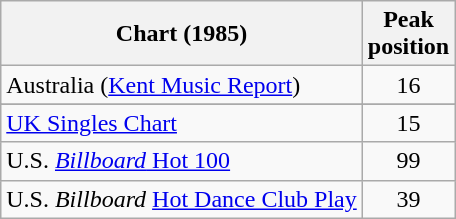<table class = "wikitable">
<tr>
<th>Chart (1985)</th>
<th>Peak<br>position</th>
</tr>
<tr>
<td>Australia (<a href='#'>Kent Music Report</a>)</td>
<td style="text-align:center;">16</td>
</tr>
<tr>
</tr>
<tr>
</tr>
<tr>
<td><a href='#'>UK Singles Chart</a></td>
<td style="text-align:center;">15</td>
</tr>
<tr>
<td>U.S. <a href='#'><em>Billboard</em> Hot 100</a></td>
<td style="text-align:center;">99</td>
</tr>
<tr>
<td>U.S. <em>Billboard</em> <a href='#'>Hot Dance Club Play</a></td>
<td style="text-align:center;">39</td>
</tr>
</table>
